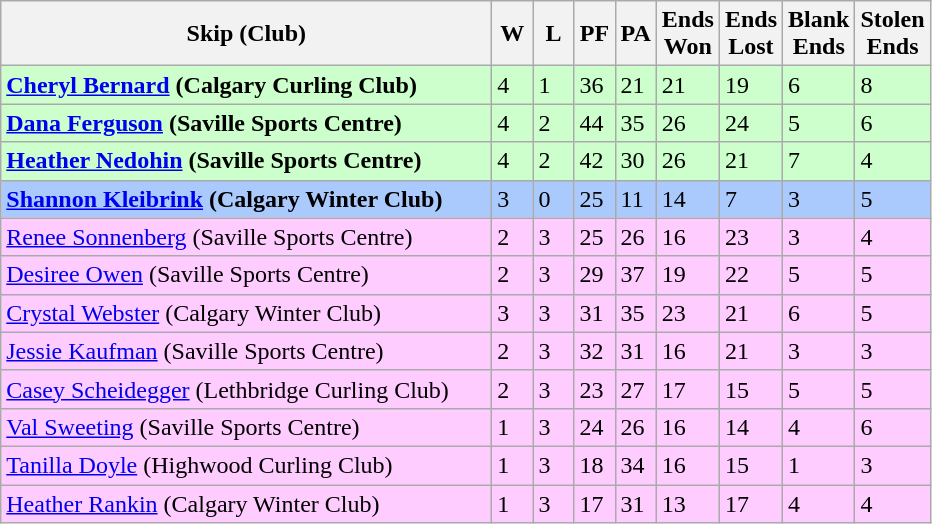<table class="wikitable">
<tr>
<th bgcolor="#efefef" width="320">Skip (Club)</th>
<th bgcolor="#efefef" width="20">W</th>
<th bgcolor="#efefef" width="20">L</th>
<th bgcolor="#efefef" width="20">PF</th>
<th bgcolor="#efefef" width="20">PA</th>
<th bgcolor="#efefef" width="20">Ends <br> Won</th>
<th bgcolor="#efefef" width="20">Ends <br> Lost</th>
<th bgcolor="#efefef" width="20">Blank <br> Ends</th>
<th bgcolor="#efefef" width="20">Stolen <br> Ends</th>
</tr>
<tr bgcolor="#ccffcc">
<td><strong><a href='#'>Cheryl Bernard</a> (Calgary Curling Club)</strong></td>
<td>4</td>
<td>1</td>
<td>36</td>
<td>21</td>
<td>21</td>
<td>19</td>
<td>6</td>
<td>8</td>
</tr>
<tr bgcolor="#ccffcc">
<td><strong><a href='#'>Dana Ferguson</a> (Saville Sports Centre)</strong></td>
<td>4</td>
<td>2</td>
<td>44</td>
<td>35</td>
<td>26</td>
<td>24</td>
<td>5</td>
<td>6</td>
</tr>
<tr bgcolor="#ccffcc">
<td><strong><a href='#'>Heather Nedohin</a> (Saville Sports Centre)</strong></td>
<td>4</td>
<td>2</td>
<td>42</td>
<td>30</td>
<td>26</td>
<td>21</td>
<td>7</td>
<td>4</td>
</tr>
<tr bgcolor="#aac9fc">
<td><strong><a href='#'>Shannon Kleibrink</a> (Calgary Winter Club)</strong></td>
<td>3</td>
<td>0</td>
<td>25</td>
<td>11</td>
<td>14</td>
<td>7</td>
<td>3</td>
<td>5</td>
</tr>
<tr bgcolor="#ffccff">
<td><a href='#'>Renee Sonnenberg</a> (Saville Sports Centre)</td>
<td>2</td>
<td>3</td>
<td>25</td>
<td>26</td>
<td>16</td>
<td>23</td>
<td>3</td>
<td>4</td>
</tr>
<tr bgcolor="#ffccff">
<td><a href='#'>Desiree Owen</a> (Saville Sports Centre)</td>
<td>2</td>
<td>3</td>
<td>29</td>
<td>37</td>
<td>19</td>
<td>22</td>
<td>5</td>
<td>5</td>
</tr>
<tr bgcolor="#ffccff">
<td><a href='#'>Crystal Webster</a> (Calgary Winter Club)</td>
<td>3</td>
<td>3</td>
<td>31</td>
<td>35</td>
<td>23</td>
<td>21</td>
<td>6</td>
<td>5</td>
</tr>
<tr bgcolor="#ffccff">
<td><a href='#'>Jessie Kaufman</a> (Saville Sports Centre)</td>
<td>2</td>
<td>3</td>
<td>32</td>
<td>31</td>
<td>16</td>
<td>21</td>
<td>3</td>
<td>3</td>
</tr>
<tr bgcolor="#ffccff">
<td><a href='#'>Casey Scheidegger</a> (Lethbridge Curling Club)</td>
<td>2</td>
<td>3</td>
<td>23</td>
<td>27</td>
<td>17</td>
<td>15</td>
<td>5</td>
<td>5</td>
</tr>
<tr bgcolor="#ffccff">
<td><a href='#'>Val Sweeting</a> (Saville Sports Centre)</td>
<td>1</td>
<td>3</td>
<td>24</td>
<td>26</td>
<td>16</td>
<td>14</td>
<td>4</td>
<td>6</td>
</tr>
<tr bgcolor="#ffccff">
<td><a href='#'>Tanilla Doyle</a> (Highwood Curling Club)</td>
<td>1</td>
<td>3</td>
<td>18</td>
<td>34</td>
<td>16</td>
<td>15</td>
<td>1</td>
<td>3</td>
</tr>
<tr bgcolor="#ffccff">
<td><a href='#'>Heather Rankin</a> (Calgary Winter Club)</td>
<td>1</td>
<td>3</td>
<td>17</td>
<td>31</td>
<td>13</td>
<td>17</td>
<td>4</td>
<td>4</td>
</tr>
</table>
